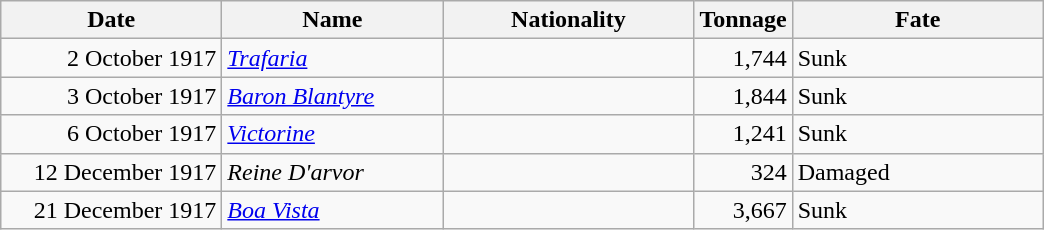<table class="wikitable sortable">
<tr>
<th width="140px">Date</th>
<th width="140px">Name</th>
<th width="160px">Nationality</th>
<th width="25px">Tonnage</th>
<th width="160px">Fate</th>
</tr>
<tr>
<td align="right">2 October 1917</td>
<td align="left"><a href='#'><em>Trafaria</em></a></td>
<td align="left"></td>
<td align="right">1,744</td>
<td align="left">Sunk</td>
</tr>
<tr>
<td align="right">3 October 1917</td>
<td align="left"><a href='#'><em>Baron Blantyre</em></a></td>
<td align="left"></td>
<td align="right">1,844</td>
<td align="left">Sunk</td>
</tr>
<tr>
<td align="right">6 October 1917</td>
<td align="left"><a href='#'><em>Victorine</em></a></td>
<td align="left"></td>
<td align="right">1,241</td>
<td align="left">Sunk</td>
</tr>
<tr>
<td align="right">12 December 1917</td>
<td align="left"><em>Reine D'arvor</em></td>
<td align="left"></td>
<td align="right">324</td>
<td align="left">Damaged</td>
</tr>
<tr>
<td align="right">21 December 1917</td>
<td align="left"><a href='#'><em>Boa Vista</em></a></td>
<td align="left"></td>
<td align="right">3,667</td>
<td align="left">Sunk</td>
</tr>
</table>
